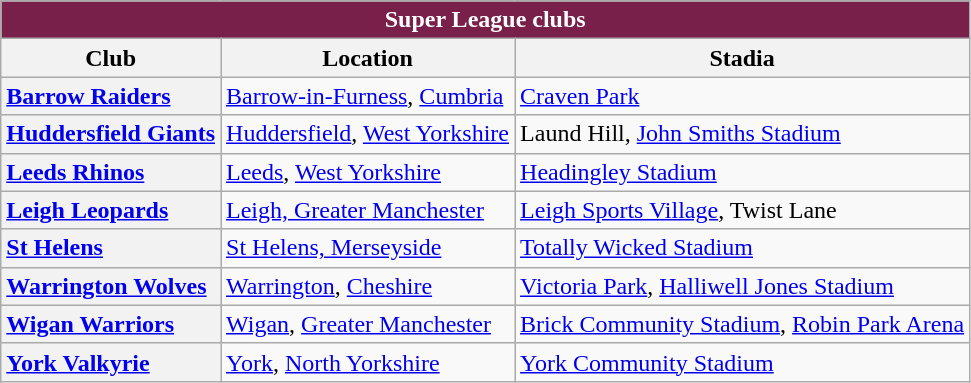<table class="wikitable unsortable plainrowheaders" style="text-align:left">
<tr>
<th style="background:#78204A; color:white; text-align:center;" colspan=12">Super League clubs</th>
</tr>
<tr>
<th scope="col">Club</th>
<th scope="col">Location</th>
<th scope="col">Stadia</th>
</tr>
<tr>
<th scope="row" style="text-align:left"> <a href='#'>Barrow Raiders</a></th>
<td><a href='#'>Barrow-in-Furness</a>, <a href='#'>Cumbria</a></td>
<td><a href='#'>Craven Park</a></td>
</tr>
<tr>
<th scope="row" style="text-align:left"> <a href='#'>Huddersfield Giants</a></th>
<td><a href='#'>Huddersfield</a>, <a href='#'>West Yorkshire</a></td>
<td>Laund Hill, <a href='#'>John Smiths Stadium</a></td>
</tr>
<tr>
<th scope="row" style="text-align:left"> <a href='#'>Leeds Rhinos</a></th>
<td><a href='#'>Leeds</a>, <a href='#'>West Yorkshire</a></td>
<td><a href='#'>Headingley Stadium</a></td>
</tr>
<tr>
<th scope="row" style="text-align:left"> <a href='#'>Leigh Leopards</a></th>
<td><a href='#'>Leigh, Greater Manchester</a></td>
<td><a href='#'>Leigh Sports Village</a>, Twist Lane</td>
</tr>
<tr>
<th scope="row" style="text-align:left"> <a href='#'>St Helens</a></th>
<td><a href='#'>St Helens, Merseyside</a></td>
<td><a href='#'>Totally Wicked Stadium</a></td>
</tr>
<tr>
<th scope="row" style="text-align:left"> <a href='#'>Warrington Wolves</a></th>
<td><a href='#'>Warrington</a>, <a href='#'>Cheshire</a></td>
<td><a href='#'>Victoria Park</a>, <a href='#'>Halliwell Jones Stadium</a></td>
</tr>
<tr>
<th scope="row" style="text-align:left"> <a href='#'>Wigan Warriors</a></th>
<td><a href='#'>Wigan</a>, <a href='#'>Greater Manchester</a></td>
<td><a href='#'>Brick Community Stadium</a>, <a href='#'>Robin Park Arena</a></td>
</tr>
<tr>
<th scope="row" style="text-align:left"> <a href='#'>York Valkyrie</a></th>
<td><a href='#'>York</a>, <a href='#'>North Yorkshire</a></td>
<td><a href='#'>York Community Stadium</a></td>
</tr>
</table>
